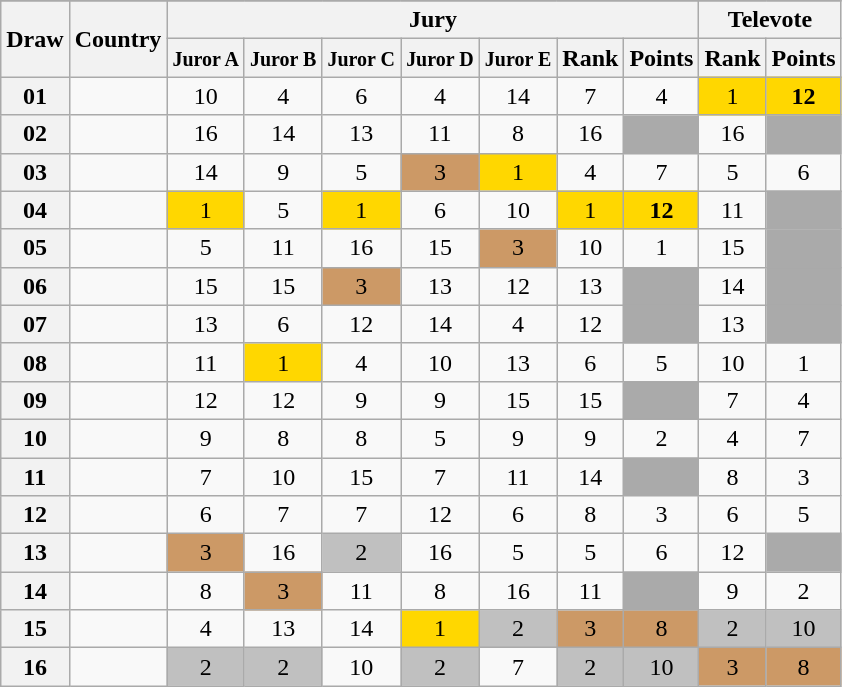<table class="sortable wikitable collapsible plainrowheaders" style="text-align:center;">
<tr>
</tr>
<tr>
<th scope="col" rowspan="2">Draw</th>
<th scope="col" rowspan="2">Country</th>
<th scope="col" colspan="7">Jury</th>
<th scope="col" colspan="2">Televote</th>
</tr>
<tr>
<th scope="col"><small>Juror A</small></th>
<th scope="col"><small>Juror B</small></th>
<th scope="col"><small>Juror C</small></th>
<th scope="col"><small>Juror D</small></th>
<th scope="col"><small>Juror E</small></th>
<th scope="col">Rank</th>
<th scope="col">Points</th>
<th scope="col">Rank</th>
<th scope="col">Points</th>
</tr>
<tr>
<th scope="row" style="text-align:center;">01</th>
<td style="text-align:left;"></td>
<td>10</td>
<td>4</td>
<td>6</td>
<td>4</td>
<td>14</td>
<td>7</td>
<td>4</td>
<td style="background:gold;">1</td>
<td style="background:gold;"><strong>12</strong></td>
</tr>
<tr>
<th scope="row" style="text-align:center;">02</th>
<td style="text-align:left;"></td>
<td>16</td>
<td>14</td>
<td>13</td>
<td>11</td>
<td>8</td>
<td>16</td>
<td style="background:#AAAAAA;"></td>
<td>16</td>
<td style="background:#AAAAAA;"></td>
</tr>
<tr>
<th scope="row" style="text-align:center;">03</th>
<td style="text-align:left;"></td>
<td>14</td>
<td>9</td>
<td>5</td>
<td style="background:#CC9966;">3</td>
<td style="background:gold;">1</td>
<td>4</td>
<td>7</td>
<td>5</td>
<td>6</td>
</tr>
<tr>
<th scope="row" style="text-align:center;">04</th>
<td style="text-align:left;"></td>
<td style="background:gold;">1</td>
<td>5</td>
<td style="background:gold;">1</td>
<td>6</td>
<td>10</td>
<td style="background:gold;">1</td>
<td style="background:gold;"><strong>12</strong></td>
<td>11</td>
<td style="background:#AAAAAA;"></td>
</tr>
<tr>
<th scope="row" style="text-align:center;">05</th>
<td style="text-align:left;"></td>
<td>5</td>
<td>11</td>
<td>16</td>
<td>15</td>
<td style="background:#CC9966;">3</td>
<td>10</td>
<td>1</td>
<td>15</td>
<td style="background:#AAAAAA;"></td>
</tr>
<tr>
<th scope="row" style="text-align:center;">06</th>
<td style="text-align:left;"></td>
<td>15</td>
<td>15</td>
<td style="background:#CC9966;">3</td>
<td>13</td>
<td>12</td>
<td>13</td>
<td style="background:#AAAAAA;"></td>
<td>14</td>
<td style="background:#AAAAAA;"></td>
</tr>
<tr>
<th scope="row" style="text-align:center;">07</th>
<td style="text-align:left;"></td>
<td>13</td>
<td>6</td>
<td>12</td>
<td>14</td>
<td>4</td>
<td>12</td>
<td style="background:#AAAAAA;"></td>
<td>13</td>
<td style="background:#AAAAAA;"></td>
</tr>
<tr>
<th scope="row" style="text-align:center;">08</th>
<td style="text-align:left;"></td>
<td>11</td>
<td style="background:gold;">1</td>
<td>4</td>
<td>10</td>
<td>13</td>
<td>6</td>
<td>5</td>
<td>10</td>
<td>1</td>
</tr>
<tr>
<th scope="row" style="text-align:center;">09</th>
<td style="text-align:left;"></td>
<td>12</td>
<td>12</td>
<td>9</td>
<td>9</td>
<td>15</td>
<td>15</td>
<td style="background:#AAAAAA;"></td>
<td>7</td>
<td>4</td>
</tr>
<tr>
<th scope="row" style="text-align:center;">10</th>
<td style="text-align:left;"></td>
<td>9</td>
<td>8</td>
<td>8</td>
<td>5</td>
<td>9</td>
<td>9</td>
<td>2</td>
<td>4</td>
<td>7</td>
</tr>
<tr>
<th scope="row" style="text-align:center;">11</th>
<td style="text-align:left;"></td>
<td>7</td>
<td>10</td>
<td>15</td>
<td>7</td>
<td>11</td>
<td>14</td>
<td style="background:#AAAAAA;"></td>
<td>8</td>
<td>3</td>
</tr>
<tr>
<th scope="row" style="text-align:center;">12</th>
<td style="text-align:left;"></td>
<td>6</td>
<td>7</td>
<td>7</td>
<td>12</td>
<td>6</td>
<td>8</td>
<td>3</td>
<td>6</td>
<td>5</td>
</tr>
<tr>
<th scope="row" style="text-align:center;">13</th>
<td style="text-align:left;"></td>
<td style="background:#CC9966;">3</td>
<td>16</td>
<td style="background:silver;">2</td>
<td>16</td>
<td>5</td>
<td>5</td>
<td>6</td>
<td>12</td>
<td style="background:#AAAAAA;"></td>
</tr>
<tr>
<th scope="row" style="text-align:center;">14</th>
<td style="text-align:left;"></td>
<td>8</td>
<td style="background:#CC9966;">3</td>
<td>11</td>
<td>8</td>
<td>16</td>
<td>11</td>
<td style="background:#AAAAAA;"></td>
<td>9</td>
<td>2</td>
</tr>
<tr>
<th scope="row" style="text-align:center;">15</th>
<td style="text-align:left;"></td>
<td>4</td>
<td>13</td>
<td>14</td>
<td style="background:gold;">1</td>
<td style="background:silver;">2</td>
<td style="background:#CC9966;">3</td>
<td style="background:#CC9966;">8</td>
<td style="background:silver;">2</td>
<td style="background:silver;">10</td>
</tr>
<tr>
<th scope="row" style="text-align:center;">16</th>
<td style="text-align:left;"></td>
<td style="background:silver;">2</td>
<td style="background:silver;">2</td>
<td>10</td>
<td style="background:silver;">2</td>
<td>7</td>
<td style="background:silver;">2</td>
<td style="background:silver;">10</td>
<td style="background:#CC9966;">3</td>
<td style="background:#CC9966;">8</td>
</tr>
</table>
